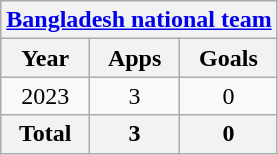<table class=wikitable style=text-align:center>
<tr>
<th colspan=4><a href='#'>Bangladesh national team</a></th>
</tr>
<tr>
<th>Year</th>
<th>Apps</th>
<th>Goals</th>
</tr>
<tr>
<td>2023</td>
<td>3</td>
<td>0</td>
</tr>
<tr>
<th colspan=1>Total</th>
<th>3</th>
<th>0</th>
</tr>
</table>
